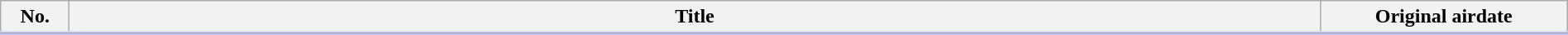<table class="wikitable" style="width:100%; margin:auto; background:#FFF">
<tr style="border-bottom: 3px solid #CCF;">
<th style="width:3em;">No.</th>
<th>Title</th>
<th style="width:12em;">Original airdate</th>
</tr>
<tr>
</tr>
</table>
